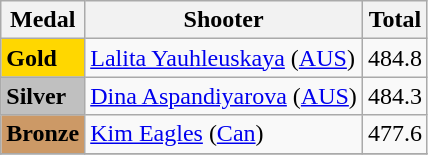<table class="wikitable">
<tr>
<th>Medal</th>
<th>Shooter</th>
<th>Total</th>
</tr>
<tr>
<td rowspan="1" bgcolor="gold"><strong>Gold</strong></td>
<td> <a href='#'>Lalita Yauhleuskaya</a> (<a href='#'>AUS</a>)</td>
<td>484.8</td>
</tr>
<tr>
<td rowspan="1" bgcolor="silver"><strong>Silver</strong></td>
<td> <a href='#'>Dina Aspandiyarova</a> (<a href='#'>AUS</a>)</td>
<td>484.3</td>
</tr>
<tr>
<td rowspan="1" bgcolor="cc9966"><strong>Bronze</strong></td>
<td> <a href='#'>Kim Eagles</a> (<a href='#'>Can</a>)</td>
<td>477.6</td>
</tr>
<tr>
</tr>
</table>
